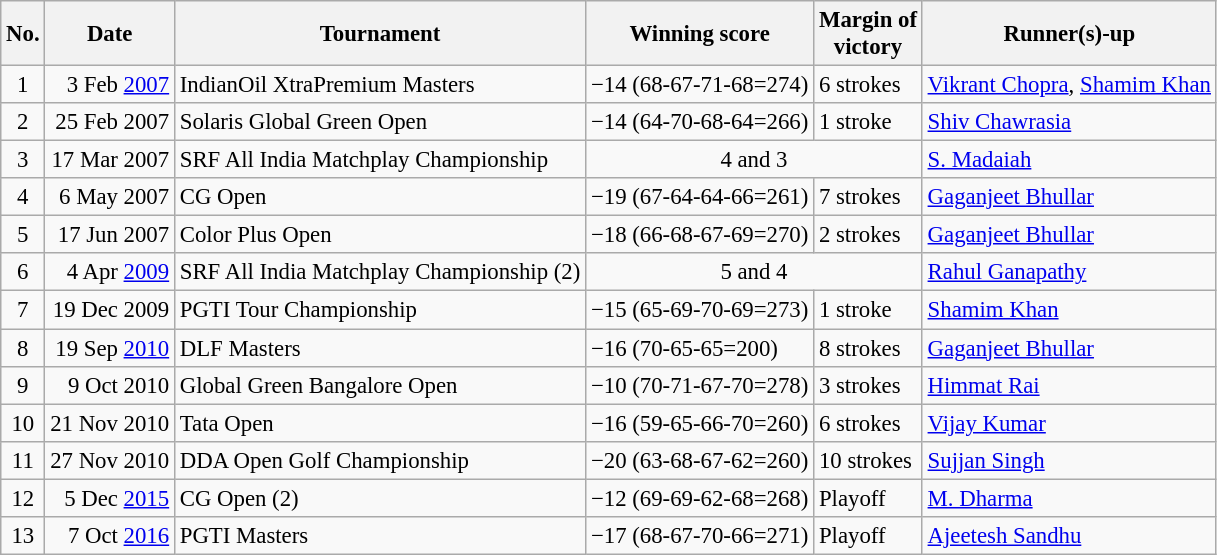<table class="wikitable" style="font-size:95%;">
<tr>
<th>No.</th>
<th>Date</th>
<th>Tournament</th>
<th>Winning score</th>
<th>Margin of<br>victory</th>
<th>Runner(s)-up</th>
</tr>
<tr>
<td align=center>1</td>
<td align=right>3 Feb <a href='#'>2007</a></td>
<td>IndianOil XtraPremium Masters</td>
<td>−14 (68-67-71-68=274)</td>
<td>6 strokes</td>
<td> <a href='#'>Vikrant Chopra</a>,  <a href='#'>Shamim Khan</a></td>
</tr>
<tr>
<td align=center>2</td>
<td align=right>25 Feb 2007</td>
<td>Solaris Global Green Open</td>
<td>−14 (64-70-68-64=266)</td>
<td>1 stroke</td>
<td> <a href='#'>Shiv Chawrasia</a></td>
</tr>
<tr>
<td align=center>3</td>
<td align=right>17 Mar 2007</td>
<td>SRF All India Matchplay Championship</td>
<td colspan=2 align=center>4 and 3</td>
<td> <a href='#'>S. Madaiah</a></td>
</tr>
<tr>
<td align=center>4</td>
<td align=right>6 May 2007</td>
<td>CG Open</td>
<td>−19 (67-64-64-66=261)</td>
<td>7 strokes</td>
<td> <a href='#'>Gaganjeet Bhullar</a></td>
</tr>
<tr>
<td align=center>5</td>
<td align=right>17 Jun 2007</td>
<td>Color Plus Open</td>
<td>−18 (66-68-67-69=270)</td>
<td>2 strokes</td>
<td> <a href='#'>Gaganjeet Bhullar</a></td>
</tr>
<tr>
<td align=center>6</td>
<td align=right>4 Apr <a href='#'>2009</a></td>
<td>SRF All India Matchplay Championship (2)</td>
<td colspan=2 align=center>5 and 4</td>
<td> <a href='#'>Rahul Ganapathy</a></td>
</tr>
<tr>
<td align=center>7</td>
<td align=right>19 Dec 2009</td>
<td>PGTI Tour Championship</td>
<td>−15 (65-69-70-69=273)</td>
<td>1 stroke</td>
<td> <a href='#'>Shamim Khan</a></td>
</tr>
<tr>
<td align=center>8</td>
<td align=right>19 Sep <a href='#'>2010</a></td>
<td>DLF Masters</td>
<td>−16 (70-65-65=200)</td>
<td>8 strokes</td>
<td> <a href='#'>Gaganjeet Bhullar</a></td>
</tr>
<tr>
<td align=center>9</td>
<td align=right>9 Oct 2010</td>
<td>Global Green Bangalore Open</td>
<td>−10 (70-71-67-70=278)</td>
<td>3 strokes</td>
<td> <a href='#'>Himmat Rai</a></td>
</tr>
<tr>
<td align=center>10</td>
<td align=right>21 Nov 2010</td>
<td>Tata Open</td>
<td>−16 (59-65-66-70=260)</td>
<td>6 strokes</td>
<td> <a href='#'>Vijay Kumar</a></td>
</tr>
<tr>
<td align=center>11</td>
<td align=right>27 Nov 2010</td>
<td>DDA Open Golf Championship</td>
<td>−20 (63-68-67-62=260)</td>
<td>10 strokes</td>
<td> <a href='#'>Sujjan Singh</a></td>
</tr>
<tr>
<td align=center>12</td>
<td align=right>5 Dec <a href='#'>2015</a></td>
<td>CG Open (2)</td>
<td>−12 (69-69-62-68=268)</td>
<td>Playoff</td>
<td> <a href='#'>M. Dharma</a></td>
</tr>
<tr>
<td align=center>13</td>
<td align=right>7 Oct <a href='#'>2016</a></td>
<td>PGTI Masters</td>
<td>−17 (68-67-70-66=271)</td>
<td>Playoff</td>
<td> <a href='#'>Ajeetesh Sandhu</a></td>
</tr>
</table>
